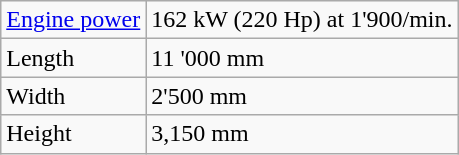<table Class = "wikitable">
<tr 4>
<td><a href='#'>Engine power</a></td>
<td>162 kW (220 Hp) at 1'900/min.</td>
</tr>
<tr>
<td>Length</td>
<td>11 '000 mm</td>
</tr>
<tr>
<td>Width</td>
<td>2'500 mm</td>
</tr>
<tr>
<td>Height</td>
<td>3,150 mm</td>
</tr>
</table>
